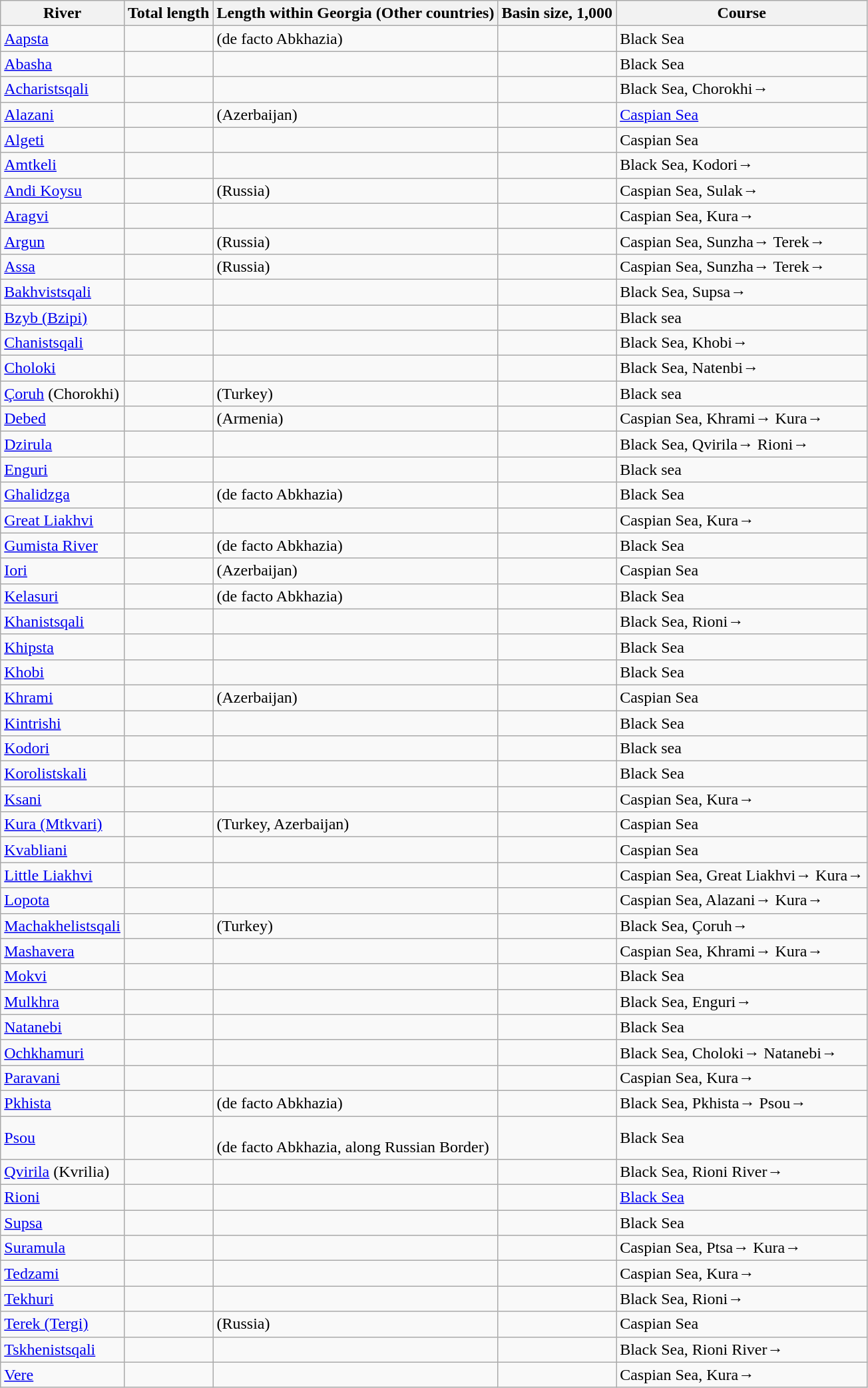<table class="wikitable sortable">
<tr>
<th>River</th>
<th data-sort-type=number>Total length</th>
<th data-sort-type=number>Length within Georgia (Other countries)</th>
<th data-sort-type=number>Basin size, 1,000</th>
<th>Course</th>
</tr>
<tr>
<td><a href='#'>Aapsta</a></td>
<td></td>
<td> (de facto Abkhazia)</td>
<td></td>
<td>Black Sea</td>
</tr>
<tr>
<td><a href='#'>Abasha</a></td>
<td></td>
<td></td>
<td></td>
<td>Black Sea</td>
</tr>
<tr>
<td><a href='#'>Acharistsqali</a></td>
<td></td>
<td></td>
<td></td>
<td>Black Sea, Chorokhi→</td>
</tr>
<tr>
<td><a href='#'>Alazani</a></td>
<td></td>
<td> (Azerbaijan)</td>
<td></td>
<td><a href='#'>Caspian Sea</a></td>
</tr>
<tr>
<td><a href='#'>Algeti</a></td>
<td></td>
<td></td>
<td></td>
<td>Caspian Sea</td>
</tr>
<tr>
<td><a href='#'>Amtkeli</a></td>
<td></td>
<td></td>
<td></td>
<td>Black Sea, Kodori→</td>
</tr>
<tr>
<td><a href='#'>Andi Koysu</a></td>
<td></td>
<td>(Russia)</td>
<td></td>
<td>Caspian Sea, Sulak→</td>
</tr>
<tr>
<td><a href='#'>Aragvi</a></td>
<td></td>
<td></td>
<td></td>
<td>Caspian Sea, Kura→</td>
</tr>
<tr>
<td><a href='#'>Argun</a></td>
<td></td>
<td>(Russia)</td>
<td></td>
<td>Caspian Sea, Sunzha→ Terek→</td>
</tr>
<tr>
<td><a href='#'>Assa</a></td>
<td></td>
<td>(Russia)</td>
<td></td>
<td>Caspian Sea, Sunzha→ Terek→</td>
</tr>
<tr>
<td><a href='#'>Bakhvistsqali</a></td>
<td></td>
<td></td>
<td></td>
<td>Black Sea, Supsa→</td>
</tr>
<tr>
<td><a href='#'>Bzyb (Bzipi)</a></td>
<td></td>
<td></td>
<td></td>
<td>Black sea</td>
</tr>
<tr>
<td><a href='#'>Chanistsqali</a></td>
<td></td>
<td></td>
<td></td>
<td>Black Sea, Khobi→</td>
</tr>
<tr>
<td><a href='#'>Choloki</a></td>
<td></td>
<td></td>
<td></td>
<td>Black Sea, Natenbi→</td>
</tr>
<tr>
<td><a href='#'>Çoruh</a> (Chorokhi)</td>
<td></td>
<td> (Turkey)</td>
<td></td>
<td>Black sea</td>
</tr>
<tr>
<td><a href='#'>Debed</a></td>
<td></td>
<td>(Armenia)</td>
<td></td>
<td>Caspian Sea, Khrami→ Kura→</td>
</tr>
<tr>
<td><a href='#'>Dzirula</a></td>
<td></td>
<td></td>
<td></td>
<td>Black Sea, Qvirila→ Rioni→</td>
</tr>
<tr>
<td><a href='#'>Enguri</a></td>
<td></td>
<td></td>
<td></td>
<td>Black sea</td>
</tr>
<tr>
<td><a href='#'>Ghalidzga</a></td>
<td></td>
<td> (de facto Abkhazia)</td>
<td></td>
<td>Black Sea</td>
</tr>
<tr>
<td><a href='#'>Great Liakhvi</a></td>
<td></td>
<td></td>
<td></td>
<td>Caspian Sea, Kura→</td>
</tr>
<tr>
<td><a href='#'>Gumista River</a></td>
<td></td>
<td> (de facto Abkhazia)</td>
<td></td>
<td>Black Sea</td>
</tr>
<tr>
<td><a href='#'>Iori</a></td>
<td></td>
<td> (Azerbaijan)</td>
<td></td>
<td>Caspian Sea</td>
</tr>
<tr>
<td><a href='#'>Kelasuri</a></td>
<td></td>
<td> (de facto Abkhazia)</td>
<td></td>
<td>Black Sea</td>
</tr>
<tr>
<td><a href='#'>Khanistsqali</a></td>
<td></td>
<td></td>
<td></td>
<td>Black Sea, Rioni→</td>
</tr>
<tr>
<td><a href='#'>Khipsta</a></td>
<td></td>
<td></td>
<td></td>
<td>Black Sea</td>
</tr>
<tr>
<td><a href='#'>Khobi</a></td>
<td></td>
<td></td>
<td></td>
<td>Black Sea</td>
</tr>
<tr>
<td><a href='#'>Khrami</a></td>
<td></td>
<td> (Azerbaijan)</td>
<td></td>
<td>Caspian Sea</td>
</tr>
<tr>
<td><a href='#'>Kintrishi</a></td>
<td></td>
<td></td>
<td></td>
<td>Black Sea</td>
</tr>
<tr>
<td><a href='#'>Kodori</a></td>
<td></td>
<td></td>
<td></td>
<td>Black sea</td>
</tr>
<tr>
<td><a href='#'>Korolistskali</a></td>
<td></td>
<td></td>
<td></td>
<td>Black Sea</td>
</tr>
<tr>
<td><a href='#'>Ksani</a></td>
<td></td>
<td></td>
<td></td>
<td>Caspian Sea, Kura→</td>
</tr>
<tr>
<td><a href='#'>Kura (Mtkvari)</a></td>
<td></td>
<td> (Turkey, Azerbaijan)</td>
<td></td>
<td>Caspian Sea</td>
</tr>
<tr>
<td><a href='#'>Kvabliani</a></td>
<td></td>
<td></td>
<td></td>
<td>Caspian Sea</td>
</tr>
<tr>
<td><a href='#'>Little Liakhvi</a></td>
<td></td>
<td></td>
<td></td>
<td>Caspian Sea, Great Liakhvi→ Kura→</td>
</tr>
<tr>
<td><a href='#'>Lopota</a></td>
<td></td>
<td></td>
<td></td>
<td>Caspian Sea, Alazani→ Kura→</td>
</tr>
<tr>
<td><a href='#'>Machakhelistsqali</a></td>
<td></td>
<td>(Turkey)</td>
<td></td>
<td>Black Sea, Çoruh→</td>
</tr>
<tr>
<td><a href='#'>Mashavera</a></td>
<td></td>
<td></td>
<td></td>
<td>Caspian Sea, Khrami→ Kura→</td>
</tr>
<tr>
<td><a href='#'>Mokvi</a></td>
<td></td>
<td></td>
<td></td>
<td>Black Sea</td>
</tr>
<tr>
<td><a href='#'>Mulkhra</a></td>
<td></td>
<td></td>
<td></td>
<td>Black Sea, Enguri→</td>
</tr>
<tr>
<td><a href='#'>Natanebi</a></td>
<td></td>
<td></td>
<td></td>
<td>Black Sea</td>
</tr>
<tr>
<td><a href='#'>Ochkhamuri</a></td>
<td></td>
<td></td>
<td></td>
<td>Black Sea, Choloki→ Natanebi→</td>
</tr>
<tr>
<td><a href='#'>Paravani</a></td>
<td></td>
<td></td>
<td></td>
<td>Caspian Sea, Kura→</td>
</tr>
<tr>
<td><a href='#'>Pkhista</a></td>
<td></td>
<td> (de facto Abkhazia)</td>
<td></td>
<td>Black Sea, Pkhista→ Psou→</td>
</tr>
<tr>
<td><a href='#'>Psou</a></td>
<td></td>
<td><br>(de facto Abkhazia, along Russian Border)</td>
<td></td>
<td>Black Sea</td>
</tr>
<tr>
<td><a href='#'>Qvirila</a> (Kvrilia)</td>
<td></td>
<td></td>
<td></td>
<td>Black Sea, Rioni River→</td>
</tr>
<tr>
<td><a href='#'>Rioni</a></td>
<td></td>
<td></td>
<td></td>
<td><a href='#'>Black Sea</a></td>
</tr>
<tr>
<td><a href='#'>Supsa</a></td>
<td></td>
<td></td>
<td></td>
<td>Black Sea</td>
</tr>
<tr>
<td><a href='#'>Suramula</a></td>
<td></td>
<td></td>
<td></td>
<td>Caspian Sea, Ptsa→ Kura→</td>
</tr>
<tr>
<td><a href='#'>Tedzami</a></td>
<td></td>
<td></td>
<td></td>
<td>Caspian Sea, Kura→</td>
</tr>
<tr>
<td><a href='#'>Tekhuri</a></td>
<td></td>
<td></td>
<td></td>
<td>Black Sea, Rioni→</td>
</tr>
<tr>
<td><a href='#'>Terek (Tergi)</a></td>
<td></td>
<td>(Russia)</td>
<td></td>
<td>Caspian Sea</td>
</tr>
<tr>
<td><a href='#'>Tskhenistsqali</a></td>
<td></td>
<td></td>
<td></td>
<td>Black Sea, Rioni River→</td>
</tr>
<tr>
<td><a href='#'>Vere</a></td>
<td></td>
<td></td>
<td></td>
<td>Caspian Sea, Kura→</td>
</tr>
</table>
